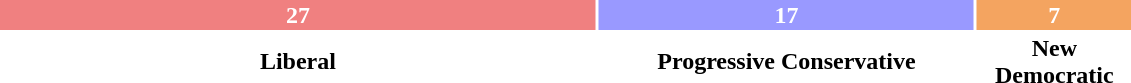<table style="width:60%; text-align:center;">
<tr style="color:white;">
<td style="background:#F08080; width:52.94%;"><strong>27</strong></td>
<td style="background:#9999FF; width:33.33%;"><strong>17</strong></td>
<td style="background:#F4A460; width:13.73%;"><strong>7</strong></td>
</tr>
<tr>
<td><span><strong>Liberal</strong></span></td>
<td><span><strong>Progressive Conservative</strong></span></td>
<td><span><strong>New Democratic</strong></span></td>
</tr>
</table>
